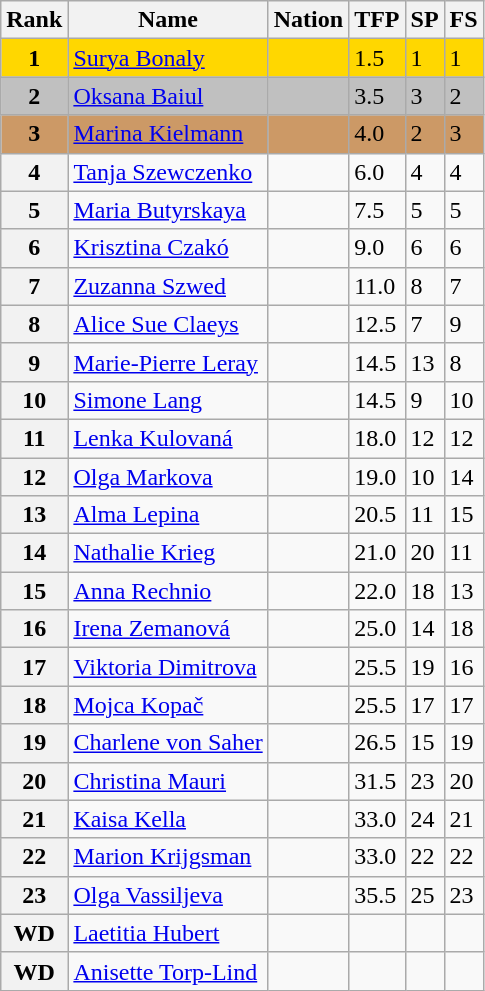<table class="wikitable">
<tr>
<th>Rank</th>
<th>Name</th>
<th>Nation</th>
<th>TFP</th>
<th>SP</th>
<th>FS</th>
</tr>
<tr bgcolor="gold">
<td align="center"><strong>1</strong></td>
<td><a href='#'>Surya Bonaly</a></td>
<td></td>
<td>1.5</td>
<td>1</td>
<td>1</td>
</tr>
<tr bgcolor="silver">
<td align="center"><strong>2</strong></td>
<td><a href='#'>Oksana Baiul</a></td>
<td></td>
<td>3.5</td>
<td>3</td>
<td>2</td>
</tr>
<tr bgcolor="cc9966">
<td align="center"><strong>3</strong></td>
<td><a href='#'>Marina Kielmann</a></td>
<td></td>
<td>4.0</td>
<td>2</td>
<td>3</td>
</tr>
<tr>
<th>4</th>
<td><a href='#'>Tanja Szewczenko</a></td>
<td></td>
<td>6.0</td>
<td>4</td>
<td>4</td>
</tr>
<tr>
<th>5</th>
<td><a href='#'>Maria Butyrskaya</a></td>
<td></td>
<td>7.5</td>
<td>5</td>
<td>5</td>
</tr>
<tr>
<th>6</th>
<td><a href='#'>Krisztina Czakó</a></td>
<td></td>
<td>9.0</td>
<td>6</td>
<td>6</td>
</tr>
<tr>
<th>7</th>
<td><a href='#'>Zuzanna Szwed</a></td>
<td></td>
<td>11.0</td>
<td>8</td>
<td>7</td>
</tr>
<tr>
<th>8</th>
<td><a href='#'>Alice Sue Claeys</a></td>
<td></td>
<td>12.5</td>
<td>7</td>
<td>9</td>
</tr>
<tr>
<th>9</th>
<td><a href='#'>Marie-Pierre Leray</a></td>
<td></td>
<td>14.5</td>
<td>13</td>
<td>8</td>
</tr>
<tr>
<th>10</th>
<td><a href='#'>Simone Lang</a></td>
<td></td>
<td>14.5</td>
<td>9</td>
<td>10</td>
</tr>
<tr>
<th>11</th>
<td><a href='#'>Lenka Kulovaná</a></td>
<td></td>
<td>18.0</td>
<td>12</td>
<td>12</td>
</tr>
<tr>
<th>12</th>
<td><a href='#'>Olga Markova</a></td>
<td></td>
<td>19.0</td>
<td>10</td>
<td>14</td>
</tr>
<tr>
<th>13</th>
<td><a href='#'>Alma Lepina</a></td>
<td></td>
<td>20.5</td>
<td>11</td>
<td>15</td>
</tr>
<tr>
<th>14</th>
<td><a href='#'>Nathalie Krieg</a></td>
<td></td>
<td>21.0</td>
<td>20</td>
<td>11</td>
</tr>
<tr>
<th>15</th>
<td><a href='#'>Anna Rechnio</a></td>
<td></td>
<td>22.0</td>
<td>18</td>
<td>13</td>
</tr>
<tr>
<th>16</th>
<td><a href='#'>Irena Zemanová</a></td>
<td></td>
<td>25.0</td>
<td>14</td>
<td>18</td>
</tr>
<tr>
<th>17</th>
<td><a href='#'>Viktoria Dimitrova</a></td>
<td></td>
<td>25.5</td>
<td>19</td>
<td>16</td>
</tr>
<tr>
<th>18</th>
<td><a href='#'>Mojca Kopač</a></td>
<td></td>
<td>25.5</td>
<td>17</td>
<td>17</td>
</tr>
<tr>
<th>19</th>
<td><a href='#'>Charlene von Saher</a></td>
<td></td>
<td>26.5</td>
<td>15</td>
<td>19</td>
</tr>
<tr>
<th>20</th>
<td><a href='#'>Christina Mauri</a></td>
<td></td>
<td>31.5</td>
<td>23</td>
<td>20</td>
</tr>
<tr>
<th>21</th>
<td><a href='#'>Kaisa Kella</a></td>
<td></td>
<td>33.0</td>
<td>24</td>
<td>21</td>
</tr>
<tr>
<th>22</th>
<td><a href='#'>Marion Krijgsman</a></td>
<td></td>
<td>33.0</td>
<td>22</td>
<td>22</td>
</tr>
<tr>
<th>23</th>
<td><a href='#'>Olga Vassiljeva</a></td>
<td></td>
<td>35.5</td>
<td>25</td>
<td>23</td>
</tr>
<tr>
<th>WD</th>
<td><a href='#'>Laetitia Hubert</a></td>
<td></td>
<td></td>
<td></td>
<td></td>
</tr>
<tr>
<th>WD</th>
<td><a href='#'>Anisette Torp-Lind</a></td>
<td></td>
<td></td>
<td></td>
<td></td>
</tr>
</table>
